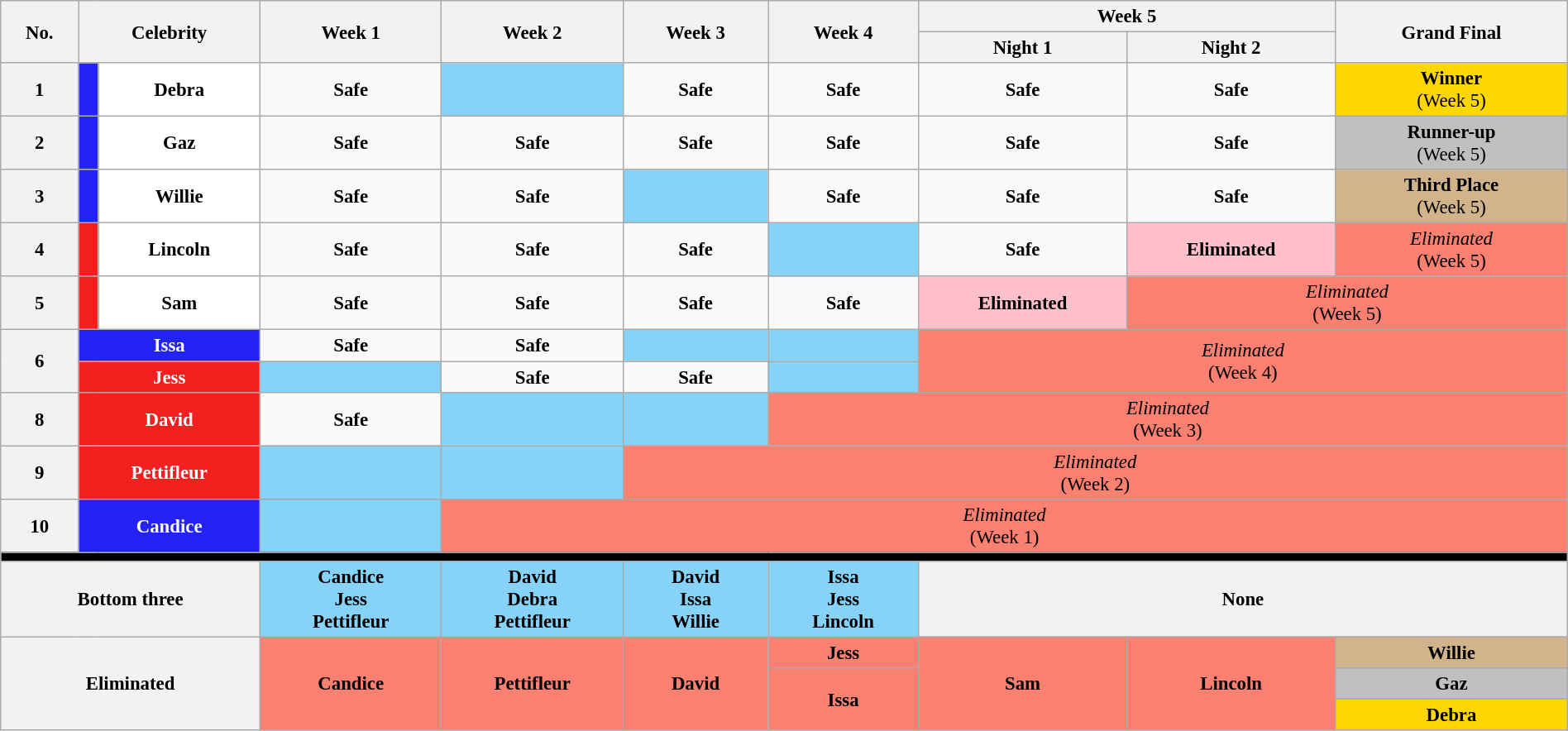<table class="wikitable" style="text-align:center; font-size:95%; width:100%;">
<tr>
<th colspan=1 rowspan=2>No.</th>
<th colspan=2 rowspan=2>Celebrity</th>
<th rowspan=2>Week 1</th>
<th rowspan=2>Week 2</th>
<th rowspan=2>Week 3</th>
<th rowspan=2>Week 4</th>
<th colspan=2>Week 5</th>
<th rowspan=2>Grand Final</th>
</tr>
<tr>
<th>Night 1</th>
<th>Night 2</th>
</tr>
<tr>
<th>1</th>
<th style="background:#2323F5"></th>
<th style="background:#FFFFFF">Debra</th>
<td><strong>Safe</strong></td>
<td style="background:#87D3F8"></td>
<td><strong>Safe</strong></td>
<td><strong>Safe</strong></td>
<td><strong>Safe</strong></td>
<td><strong>Safe</strong></td>
<td style=background:gold><strong>Winner</strong><br>(Week 5)</td>
</tr>
<tr>
<th>2</th>
<th style="background:#2323F5"></th>
<th style="background:#FFFFFF">Gaz</th>
<td><strong>Safe</strong></td>
<td><strong>Safe</strong></td>
<td><strong>Safe</strong></td>
<td><strong>Safe</strong></td>
<td><strong>Safe</strong></td>
<td><strong>Safe</strong></td>
<td style=background:silver><strong>Runner-up</strong><br>(Week 5)</td>
</tr>
<tr>
<th>3</th>
<th style="background:#2323F5"></th>
<th style="background:#FFFFFF">Willie</th>
<td><strong>Safe</strong></td>
<td><strong>Safe</strong></td>
<td style="background:#87D3F8"></td>
<td><strong>Safe</strong></td>
<td><strong>Safe</strong></td>
<td><strong>Safe</strong></td>
<td style=background:tan><strong>Third Place</strong><br>(Week 5)</td>
</tr>
<tr>
<th>4</th>
<th style="background:#F41F1F"></th>
<th style="background:#FFFFFF">Lincoln</th>
<td><strong>Safe</strong></td>
<td><strong>Safe</strong></td>
<td><strong>Safe</strong></td>
<td style="background:#87D3F8"></td>
<td><strong>Safe</strong></td>
<td style="background:pink"><strong>Eliminated</strong></td>
<td style=background:salmon><em>Eliminated</em><br>(Week 5)</td>
</tr>
<tr>
<th>5</th>
<th style="background:#F41F1F"></th>
<th style="background:#FFFFFF">Sam</th>
<td><strong>Safe</strong></td>
<td><strong>Safe</strong></td>
<td><strong>Safe</strong></td>
<td><strong>Safe</strong></td>
<td style="background:pink"><strong>Eliminated</strong></td>
<td colspan="2" style=background:salmon><em>Eliminated</em><br>(Week 5)</td>
</tr>
<tr>
<th rowspan="2">6</th>
<th colspan="2" style="background:#2323F5; color:#fff">Issa</th>
<td><strong>Safe</strong></td>
<td><strong>Safe</strong></td>
<td style="background:#87D3F8"></td>
<td style="background:#87D3F8"></td>
<td colspan="3" rowspan="2" style="background:salmon"><em>Eliminated</em><br>(Week 4)</td>
</tr>
<tr>
<th colspan="2" style="background:#F41F1F; color:#fff">Jess</th>
<td style="background:#87D3F8"></td>
<td><strong>Safe</strong></td>
<td><strong>Safe</strong></td>
<td style="background:#87D3F8"></td>
</tr>
<tr>
<th>8</th>
<th colspan="2" style="background:#F41F1F; color:#fff">David</th>
<td><strong>Safe</strong></td>
<td style="background:#87D3F8"></td>
<td style="background:#87D3F8"></td>
<td colspan="4" style=background:salmon><em>Eliminated</em><br>(Week 3)</td>
</tr>
<tr>
<th>9</th>
<th colspan="2" style="background:#F41F1F; color:#fff">Pettifleur</th>
<td style="background:#87D3F8"></td>
<td style="background:#87D3F8"></td>
<td colspan="5" style=background:salmon><em>Eliminated</em><br>(Week 2)</td>
</tr>
<tr>
<th>10</th>
<th colspan="2" style="background:#2323F5; color:#fff">Candice</th>
<td style="background:#87D3F8"></td>
<td colspan="6" style=background:salmon><em>Eliminated</em><br>(Week 1)</td>
</tr>
<tr>
<td style="background:#000;" colspan="10"></td>
</tr>
<tr>
<th colspan=3>Bottom three</th>
<th style="background:#87D3F8">Candice<br>Jess<br>Pettifleur</th>
<th style="background:#87D3F8">David<br>Debra<br>Pettifleur</th>
<th style="background:#87D3F8">David<br>Issa<br>Willie</th>
<th style="background:#87D3F8">Issa<br>Jess<br>Lincoln</th>
<th colspan=3>None</th>
</tr>
<tr>
<th colspan=3 rowspan="4">Eliminated</th>
<td rowspan="4" style=background:salmon><strong>Candice</strong></td>
<td rowspan="4" style=background:salmon><strong>Pettifleur</strong></td>
<td rowspan="4" style=background:salmon><strong>David</strong></td>
<td rowspan="2" style=background:salmon><strong>Jess</strong></td>
<td rowspan="4" style=background:salmon><strong>Sam</strong></td>
<td rowspan="4" style=background:salmon><strong>Lincoln</strong></td>
<td style=background:tan><strong>Willie</strong></td>
</tr>
<tr>
<td rowspan="2" style=background:silver><strong>Gaz</strong></td>
</tr>
<tr>
<td rowspan="2" style=background:salmon><strong>Issa</strong></td>
</tr>
<tr>
<td style=background:gold><strong>Debra</strong></td>
</tr>
</table>
